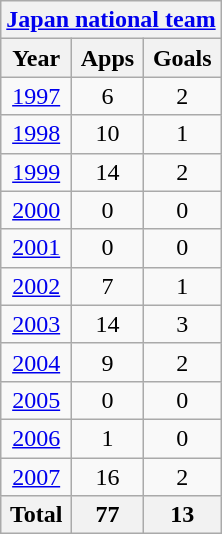<table class="wikitable" style="text-align:center">
<tr>
<th colspan=3><a href='#'>Japan national team</a></th>
</tr>
<tr>
<th>Year</th>
<th>Apps</th>
<th>Goals</th>
</tr>
<tr>
<td><a href='#'>1997</a></td>
<td>6</td>
<td>2</td>
</tr>
<tr>
<td><a href='#'>1998</a></td>
<td>10</td>
<td>1</td>
</tr>
<tr>
<td><a href='#'>1999</a></td>
<td>14</td>
<td>2</td>
</tr>
<tr>
<td><a href='#'>2000</a></td>
<td>0</td>
<td>0</td>
</tr>
<tr>
<td><a href='#'>2001</a></td>
<td>0</td>
<td>0</td>
</tr>
<tr>
<td><a href='#'>2002</a></td>
<td>7</td>
<td>1</td>
</tr>
<tr>
<td><a href='#'>2003</a></td>
<td>14</td>
<td>3</td>
</tr>
<tr>
<td><a href='#'>2004</a></td>
<td>9</td>
<td>2</td>
</tr>
<tr>
<td><a href='#'>2005</a></td>
<td>0</td>
<td>0</td>
</tr>
<tr>
<td><a href='#'>2006</a></td>
<td>1</td>
<td>0</td>
</tr>
<tr>
<td><a href='#'>2007</a></td>
<td>16</td>
<td>2</td>
</tr>
<tr>
<th>Total</th>
<th>77</th>
<th>13</th>
</tr>
</table>
